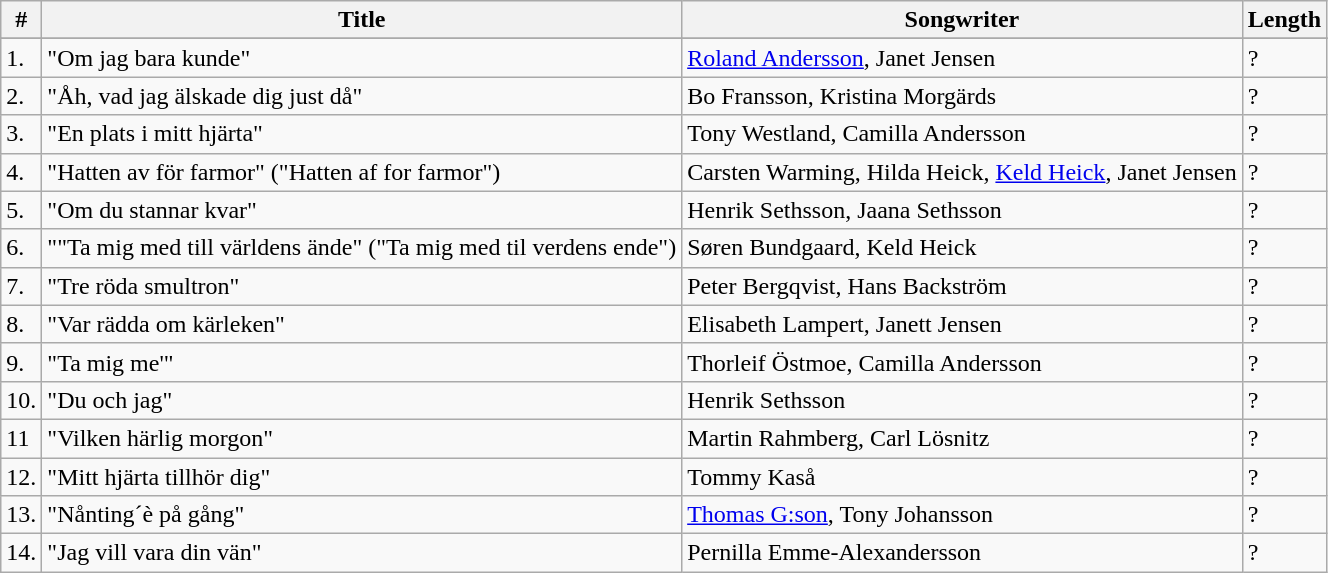<table class="wikitable">
<tr>
<th>#</th>
<th>Title</th>
<th>Songwriter</th>
<th>Length</th>
</tr>
<tr bgcolor="#ebf5ff">
</tr>
<tr>
<td>1.</td>
<td>"Om jag bara kunde"</td>
<td><a href='#'>Roland Andersson</a>, Janet Jensen</td>
<td>?</td>
</tr>
<tr>
<td>2.</td>
<td>"Åh, vad jag älskade dig just då"</td>
<td>Bo Fransson, Kristina Morgärds</td>
<td>?</td>
</tr>
<tr>
<td>3.</td>
<td>"En plats i mitt hjärta"</td>
<td>Tony Westland, Camilla Andersson</td>
<td>?</td>
</tr>
<tr>
<td>4.</td>
<td>"Hatten av för farmor" ("Hatten af for farmor")</td>
<td>Carsten Warming, Hilda Heick, <a href='#'>Keld Heick</a>, Janet Jensen</td>
<td>?</td>
</tr>
<tr>
<td>5.</td>
<td>"Om du stannar kvar"</td>
<td>Henrik Sethsson, Jaana Sethsson</td>
<td>?</td>
</tr>
<tr>
<td>6.</td>
<td>""Ta mig med till världens ände" ("Ta mig med til verdens ende")</td>
<td>Søren Bundgaard, Keld Heick</td>
<td>?</td>
</tr>
<tr>
<td>7.</td>
<td>"Tre röda smultron"</td>
<td>Peter Bergqvist, Hans Backström</td>
<td>?</td>
</tr>
<tr>
<td>8.</td>
<td>"Var rädda om kärleken"</td>
<td>Elisabeth Lampert, Janett Jensen</td>
<td>?</td>
</tr>
<tr>
<td>9.</td>
<td>"Ta mig me'"</td>
<td>Thorleif Östmoe, Camilla Andersson</td>
<td>?</td>
</tr>
<tr>
<td>10.</td>
<td>"Du och jag"</td>
<td>Henrik Sethsson</td>
<td>?</td>
</tr>
<tr>
<td>11</td>
<td>"Vilken härlig morgon"</td>
<td>Martin Rahmberg, Carl Lösnitz</td>
<td>?</td>
</tr>
<tr>
<td>12.</td>
<td>"Mitt hjärta tillhör dig"</td>
<td>Tommy Kaså</td>
<td>?</td>
</tr>
<tr>
<td>13.</td>
<td>"Nånting´è på gång"</td>
<td><a href='#'>Thomas G:son</a>, Tony Johansson</td>
<td>?</td>
</tr>
<tr>
<td>14.</td>
<td>"Jag vill vara din vän"</td>
<td>Pernilla Emme-Alexandersson</td>
<td>?</td>
</tr>
</table>
